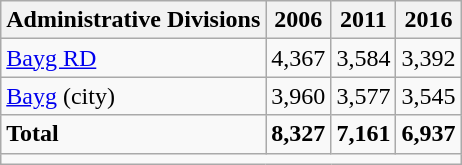<table class="wikitable">
<tr>
<th>Administrative Divisions</th>
<th>2006</th>
<th>2011</th>
<th>2016</th>
</tr>
<tr>
<td><a href='#'>Bayg RD</a></td>
<td style="text-align: right;">4,367</td>
<td style="text-align: right;">3,584</td>
<td style="text-align: right;">3,392</td>
</tr>
<tr>
<td><a href='#'>Bayg</a> (city)</td>
<td style="text-align: right;">3,960</td>
<td style="text-align: right;">3,577</td>
<td style="text-align: right;">3,545</td>
</tr>
<tr>
<td><strong>Total</strong></td>
<td style="text-align: right;"><strong>8,327</strong></td>
<td style="text-align: right;"><strong>7,161</strong></td>
<td style="text-align: right;"><strong>6,937</strong></td>
</tr>
<tr>
<td colspan=4></td>
</tr>
</table>
